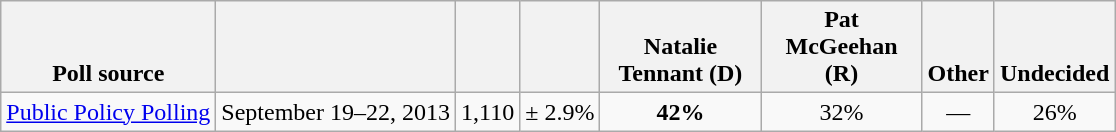<table class="wikitable" style="text-align:center">
<tr valign= bottom>
<th>Poll source</th>
<th></th>
<th></th>
<th></th>
<th style="width:100px;">Natalie<br>Tennant (D)</th>
<th style="width:100px;">Pat<br>McGeehan (R)</th>
<th>Other</th>
<th>Undecided</th>
</tr>
<tr>
<td align=left><a href='#'>Public Policy Polling</a></td>
<td>September 19–22, 2013</td>
<td>1,110</td>
<td>± 2.9%</td>
<td><strong>42%</strong></td>
<td>32%</td>
<td>—</td>
<td>26%</td>
</tr>
</table>
